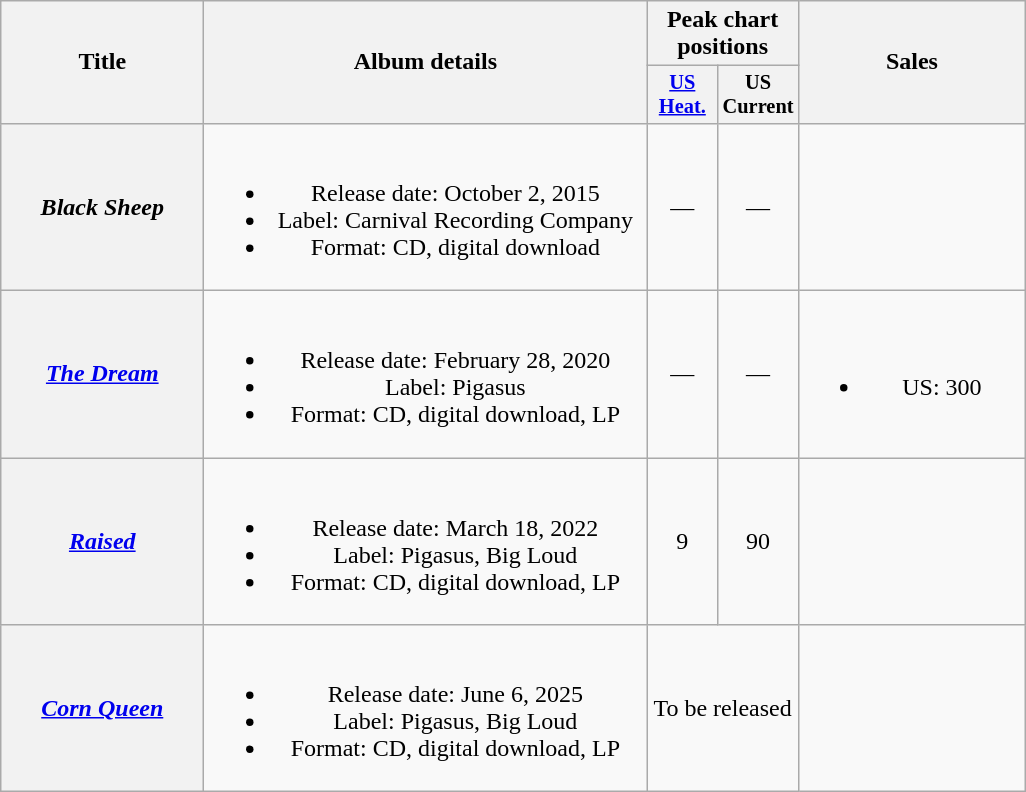<table class="wikitable plainrowheaders" style="text-align:center;">
<tr>
<th scope="col" rowspan="2" style="width:8em;">Title</th>
<th scope="col" rowspan="2" style="width:18em;">Album details</th>
<th scope="col" colspan="2">Peak chart positions</th>
<th scope="col" rowspan="2" style="width:9em;">Sales</th>
</tr>
<tr>
<th scope="col" style="width:3em;font-size:85%"><a href='#'>US<br>Heat.</a></th>
<th scope="col" style="width:3em;font-size:85%">US<br>Current</th>
</tr>
<tr>
<th scope="row"><em>Black Sheep</em></th>
<td><br><ul><li>Release date: October 2, 2015</li><li>Label: Carnival Recording Company</li><li>Format: CD, digital download</li></ul></td>
<td>—</td>
<td>—</td>
<td></td>
</tr>
<tr>
<th scope="row"><em><a href='#'>The Dream</a></em></th>
<td><br><ul><li>Release date: February 28, 2020</li><li>Label: Pigasus</li><li>Format: CD, digital download, LP</li></ul></td>
<td>—</td>
<td>—</td>
<td><br><ul><li>US: 300</li></ul></td>
</tr>
<tr>
<th scope="row"><em><a href='#'>Raised</a></em></th>
<td><br><ul><li>Release date: March 18, 2022</li><li>Label: Pigasus, Big Loud</li><li>Format: CD, digital download, LP</li></ul></td>
<td>9</td>
<td>90</td>
<td></td>
</tr>
<tr>
<th scope="row"><em><a href='#'>Corn Queen</a></em></th>
<td><br><ul><li>Release date: June 6, 2025</li><li>Label: Pigasus, Big Loud</li><li>Format: CD, digital download, LP</li></ul></td>
<td colspan="2">To be released</td>
<td></td>
</tr>
</table>
